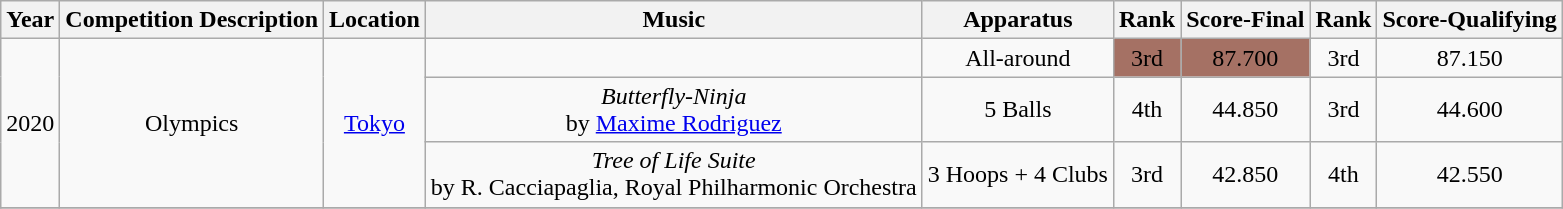<table class="wikitable" style="text-align:center">
<tr>
<th>Year</th>
<th>Competition Description</th>
<th>Location</th>
<th>Music</th>
<th>Apparatus</th>
<th>Rank</th>
<th>Score-Final</th>
<th>Rank</th>
<th>Score-Qualifying</th>
</tr>
<tr>
<td rowspan="3">2020</td>
<td rowspan="3">Olympics</td>
<td rowspan="3"><a href='#'>Tokyo</a></td>
<td></td>
<td>All-around</td>
<td bgcolor=#A57164>3rd</td>
<td bgcolor=#A57164>87.700</td>
<td>3rd</td>
<td>87.150</td>
</tr>
<tr>
<td><em>Butterfly-Ninja</em> <br> by <a href='#'>Maxime Rodriguez</a></td>
<td>5 Balls</td>
<td>4th</td>
<td>44.850</td>
<td>3rd</td>
<td>44.600</td>
</tr>
<tr>
<td><em>Tree of Life Suite</em> <br> by R. Cacciapaglia, Royal Philharmonic Orchestra</td>
<td>3 Hoops + 4 Clubs</td>
<td>3rd</td>
<td>42.850</td>
<td>4th</td>
<td>42.550</td>
</tr>
<tr>
</tr>
</table>
